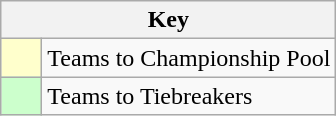<table class="wikitable" style="text-align: center;">
<tr>
<th colspan=2>Key</th>
</tr>
<tr>
<td style="background:#ffc; width:20px;"></td>
<td align=left>Teams to Championship Pool</td>
</tr>
<tr>
<td style="background:#cfc; width:20px;"></td>
<td align=left>Teams to Tiebreakers</td>
</tr>
</table>
